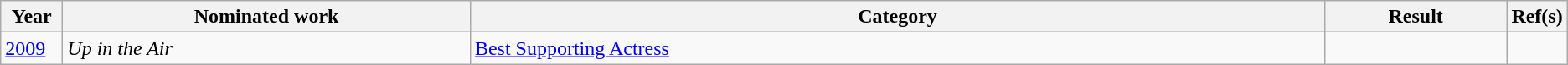<table class="wikitable">
<tr>
<th width=4%>Year</th>
<th width=27%>Nominated work</th>
<th width=57%>Category</th>
<th width=12%>Result</th>
<th width=4%>Ref(s)</th>
</tr>
<tr>
<td><a href='#'>2009</a></td>
<td><em>Up in the Air</em></td>
<td><a href='#'>Best Supporting Actress</a></td>
<td></td>
<td></td>
</tr>
</table>
